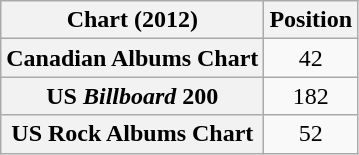<table class="wikitable sortable plainrowheaders">
<tr>
<th scope="col">Chart (2012)</th>
<th scope="col">Position</th>
</tr>
<tr>
<th scope="row">Canadian Albums Chart</th>
<td style="text-align:center;">42</td>
</tr>
<tr>
<th scope="row">US <em>Billboard</em> 200</th>
<td style="text-align:center;">182</td>
</tr>
<tr>
<th scope="row">US Rock Albums Chart</th>
<td style="text-align:center;">52</td>
</tr>
</table>
